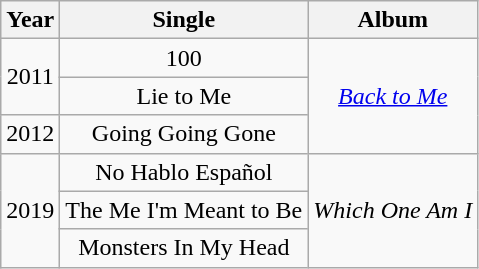<table class="wikitable plainrowheaders" style="text-align:center;">
<tr>
<th scope="col">Year</th>
<th scope="col">Single</th>
<th scope="col">Album</th>
</tr>
<tr>
<td rowspan="2">2011</td>
<td>100</td>
<td rowspan="3"><em><a href='#'>Back to Me</a></em></td>
</tr>
<tr>
<td>Lie to Me</td>
</tr>
<tr>
<td>2012</td>
<td>Going Going Gone</td>
</tr>
<tr>
<td rowspan="3">2019</td>
<td>No Hablo Español</td>
<td rowspan="3"><em>Which One Am I</em></td>
</tr>
<tr>
<td>The Me I'm Meant to Be</td>
</tr>
<tr>
<td>Monsters In My Head</td>
</tr>
</table>
